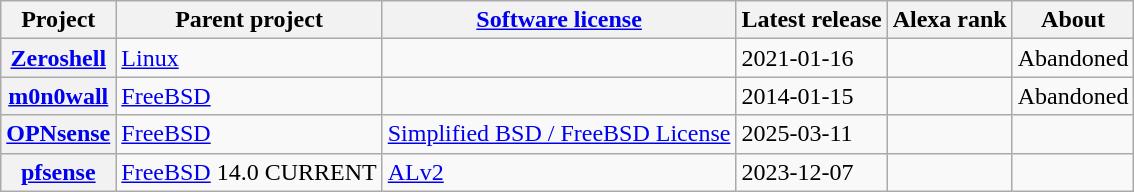<table class="wikitable sortable">
<tr>
<th>Project</th>
<th>Parent project</th>
<th><a href='#'>Software license</a></th>
<th>Latest release</th>
<th>Alexa rank</th>
<th>About</th>
</tr>
<tr>
<th><a href='#'>Zeroshell</a></th>
<td><a href='#'>Linux</a></td>
<td></td>
<td>2021-01-16</td>
<td></td>
<td>Abandoned</td>
</tr>
<tr>
<th><a href='#'>m0n0wall</a></th>
<td><a href='#'>FreeBSD</a></td>
<td></td>
<td>2014-01-15</td>
<td></td>
<td>Abandoned</td>
</tr>
<tr>
<th><a href='#'>OPNsense</a></th>
<td><a href='#'>FreeBSD</a></td>
<td><a href='#'>Simplified BSD / FreeBSD License</a></td>
<td>2025-03-11</td>
<td></td>
<td></td>
</tr>
<tr>
<th><a href='#'>pfsense</a></th>
<td><a href='#'>FreeBSD</a> 14.0 CURRENT</td>
<td><a href='#'>ALv2</a></td>
<td>2023-12-07</td>
<td></td>
<td></td>
</tr>
</table>
